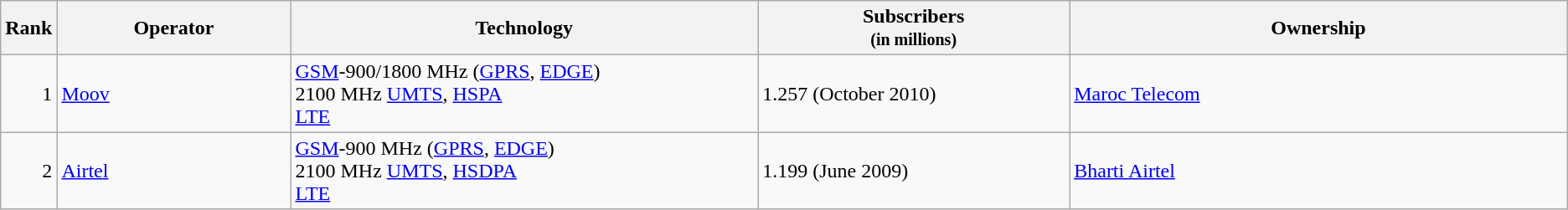<table class="wikitable">
<tr>
<th style="width:3%;">Rank</th>
<th style="width:15%;">Operator</th>
<th style="width:30%;">Technology</th>
<th style="width:20%;">Subscribers<br><small>(in millions)</small></th>
<th style="width:32%;">Ownership</th>
</tr>
<tr>
<td align=right>1</td>
<td><a href='#'>Moov</a></td>
<td><a href='#'>GSM</a>-900/1800 MHz (<a href='#'>GPRS</a>, <a href='#'>EDGE</a>)<br>2100 MHz
<a href='#'>UMTS</a>, <a href='#'>HSPA</a><br><a href='#'>LTE</a></td>
<td>1.257 (October 2010)</td>
<td><a href='#'>Maroc Telecom</a></td>
</tr>
<tr>
<td align=right>2</td>
<td><a href='#'>Airtel</a></td>
<td><a href='#'>GSM</a>-900 MHz (<a href='#'>GPRS</a>, <a href='#'>EDGE</a>)<br>2100 MHz <a href='#'>UMTS</a>, <a href='#'>HSDPA</a><br><a href='#'>LTE</a></td>
<td>1.199 (June 2009)</td>
<td><a href='#'>Bharti Airtel</a></td>
</tr>
</table>
